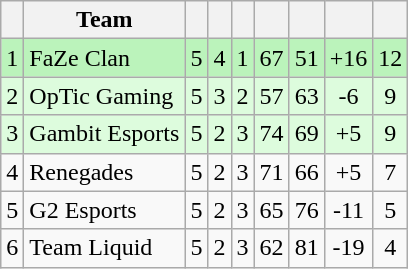<table class="wikitable" style="text-align: center">
<tr>
<th></th>
<th>Team</th>
<th></th>
<th></th>
<th></th>
<th></th>
<th></th>
<th></th>
<th></th>
</tr>
<tr>
<td style="background:#BBF3BB">1</td>
<td style="background:#BBF3BB; text-align: left">FaZe Clan</td>
<td style="background:#BBF3BB">5</td>
<td style="background:#BBF3BB">4</td>
<td style="background:#BBF3BB">1</td>
<td style="background:#BBF3BB">67</td>
<td style="background:#BBF3BB">51</td>
<td style="background:#BBF3BB">+16</td>
<td style="background:#BBF3BB">12</td>
</tr>
<tr>
<td style="background:#DDFCDD">2</td>
<td style="background:#DDFCDD; text-align: left">OpTic Gaming</td>
<td style="background:#DDFCDD">5</td>
<td style="background:#DDFCDD">3</td>
<td style="background:#DDFCDD">2</td>
<td style="background:#DDFCDD">57</td>
<td style="background:#DDFCDD">63</td>
<td style="background:#DDFCDD">-6</td>
<td style="background:#DDFCDD">9</td>
</tr>
<tr>
<td style="background:#DDFCDD">3</td>
<td style="background:#DDFCDD; text-align: left">Gambit Esports</td>
<td style="background:#DDFCDD">5</td>
<td style="background:#DDFCDD">2</td>
<td style="background:#DDFCDD">3</td>
<td style="background:#DDFCDD">74</td>
<td style="background:#DDFCDD">69</td>
<td style="background:#DDFCDD">+5</td>
<td style="background:#DDFCDD">9</td>
</tr>
<tr>
<td>4</td>
<td style="text-align: left">Renegades</td>
<td>5</td>
<td>2</td>
<td>3</td>
<td>71</td>
<td>66</td>
<td>+5</td>
<td>7</td>
</tr>
<tr>
<td>5</td>
<td style="text-align: left">G2 Esports</td>
<td>5</td>
<td>2</td>
<td>3</td>
<td>65</td>
<td>76</td>
<td>-11</td>
<td>5</td>
</tr>
<tr>
<td>6</td>
<td style="text-align: left">Team Liquid</td>
<td>5</td>
<td>2</td>
<td>3</td>
<td>62</td>
<td>81</td>
<td>-19</td>
<td>4</td>
</tr>
</table>
